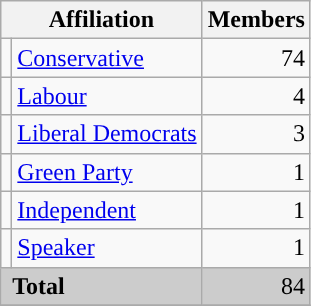<table class="wikitable">
<tr>
<th colspan="2">Affiliation</th>
<th>Members</th>
</tr>
<tr>
<td style="color:inherit;background:"></td>
<td><a href='#'>Conservative</a></td>
<td align="right">74</td>
</tr>
<tr>
<td style="color:inherit;background:"></td>
<td><a href='#'>Labour</a></td>
<td align="right">4</td>
</tr>
<tr>
<td style="color:inherit;background:"></td>
<td><a href='#'>Liberal Democrats</a></td>
<td align="right">3</td>
</tr>
<tr>
<td style="color:inherit;background:"></td>
<td><a href='#'>Green Party</a></td>
<td align="right">1</td>
</tr>
<tr>
<td style="color:inherit;background:"></td>
<td><a href='#'>Independent</a></td>
<td align="right">1</td>
</tr>
<tr>
<td style="color:inherit;background:"></td>
<td><a href='#'>Speaker</a></td>
<td align="right">1</td>
</tr>
<tr bgcolor="CCCCCC">
<td colspan="2" rowspan="1"> <strong>Total</strong></td>
<td align="right">84</td>
</tr>
<tr>
</tr>
</table>
